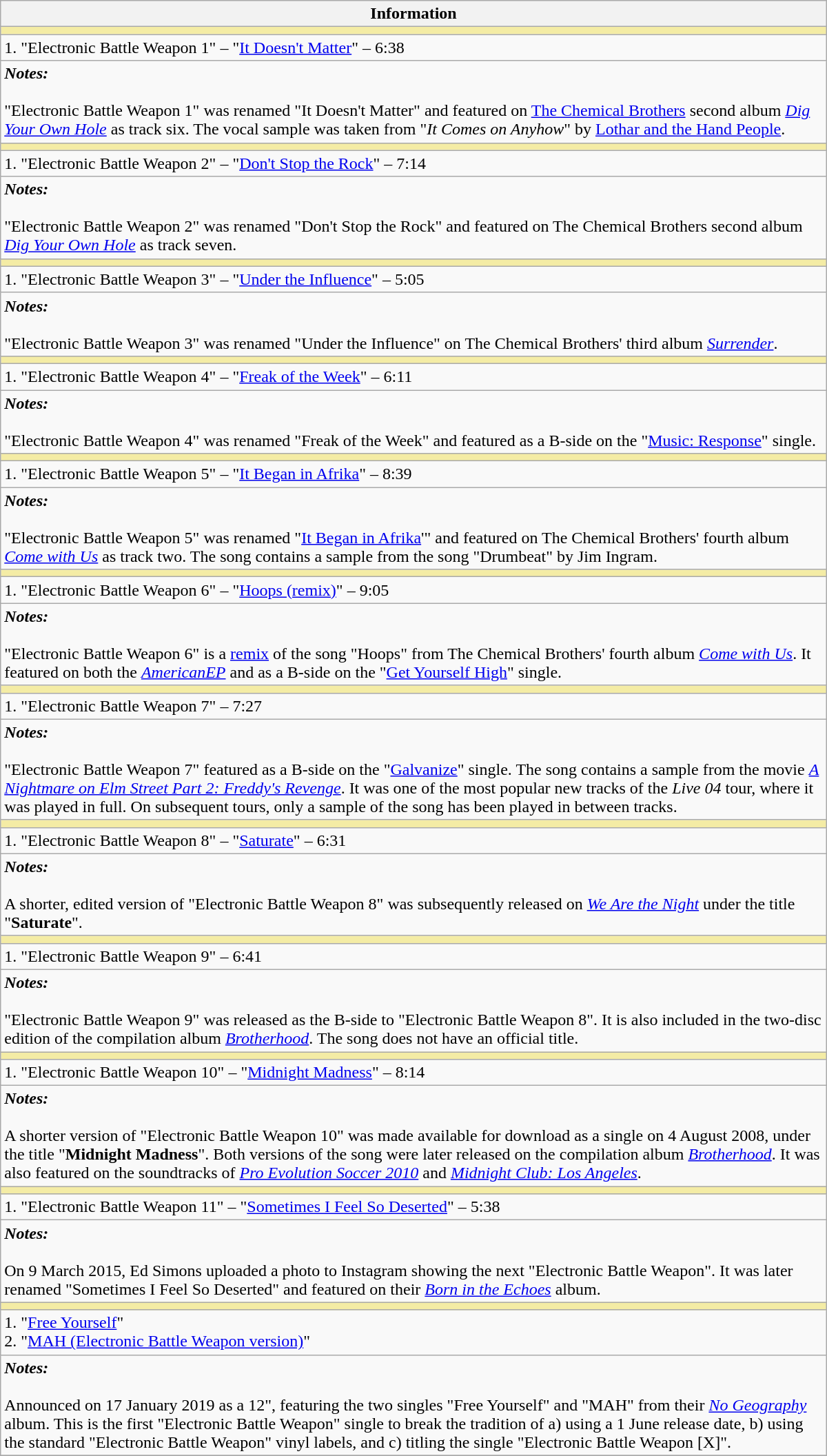<table class="wikitable" width="800">
<tr>
<th width="670">Information</th>
</tr>
<tr>
<td colspan="2" bgcolor="F4ECA5"></td>
</tr>
<tr>
<td>1. "Electronic Battle Weapon 1" – "<a href='#'>It Doesn't Matter</a>" – 6:38<br></td>
</tr>
<tr>
<td><strong><em>Notes:</em></strong><br><br>"Electronic Battle Weapon 1" was renamed "It Doesn't Matter" and featured on <a href='#'>The Chemical Brothers</a> second album <em><a href='#'>Dig Your Own Hole</a></em> as track six. The vocal sample was taken from "<em>It Comes on Anyhow</em>" by <a href='#'>Lothar and the Hand People</a>.</td>
</tr>
<tr>
<td colspan="2" bgcolor="F4ECA5"></td>
</tr>
<tr>
<td>1. "Electronic Battle Weapon 2" – "<a href='#'>Don't Stop the Rock</a>" – 7:14</td>
</tr>
<tr>
<td><strong><em>Notes:</em></strong><br><br>"Electronic Battle Weapon 2" was renamed "Don't Stop the Rock" and featured on The Chemical Brothers second album <em><a href='#'>Dig Your Own Hole</a></em> as track seven.</td>
</tr>
<tr>
<td colspan="2" bgcolor="F4ECA5"></td>
</tr>
<tr>
<td>1. "Electronic Battle Weapon 3" – "<a href='#'>Under the Influence</a>" – 5:05</td>
</tr>
<tr>
<td><strong><em>Notes:</em></strong><br><br>"Electronic Battle Weapon 3" was renamed "Under the Influence" on The Chemical Brothers' third album <em><a href='#'>Surrender</a></em>.</td>
</tr>
<tr>
<td colspan="2" bgcolor="F4ECA5"></td>
</tr>
<tr>
<td>1. "Electronic Battle Weapon 4" – "<a href='#'>Freak of the Week</a>" – 6:11</td>
</tr>
<tr>
<td><strong><em>Notes:</em></strong><br><br>"Electronic Battle Weapon 4" was renamed "Freak of the Week" and featured as a B-side on the "<a href='#'>Music: Response</a>" single.</td>
</tr>
<tr>
<td colspan="2" bgcolor="F4ECA5"></td>
</tr>
<tr>
<td>1. "Electronic Battle Weapon 5" – "<a href='#'>It Began in Afrika</a>" – 8:39</td>
</tr>
<tr>
<td><strong><em>Notes:</em></strong><br><br>"Electronic Battle Weapon 5" was renamed "<a href='#'>It Began in Afrika</a>'" and featured on The Chemical Brothers' fourth album <em><a href='#'>Come with Us</a></em> as track two. The song contains a sample from the song "Drumbeat" by Jim Ingram.</td>
</tr>
<tr>
<td colspan="2" bgcolor="F4ECA5"></td>
</tr>
<tr>
<td>1. "Electronic Battle Weapon 6" – "<a href='#'>Hoops (remix)</a>" – 9:05</td>
</tr>
<tr>
<td><strong><em>Notes:</em></strong><br><br>"Electronic Battle Weapon 6" is a <a href='#'>remix</a> of the song "Hoops" from The Chemical Brothers' fourth album <em><a href='#'>Come with Us</a></em>. It featured on both the <em><a href='#'>AmericanEP</a></em> and as a B-side on the "<a href='#'>Get Yourself High</a>" single.</td>
</tr>
<tr>
<td colspan="2" bgcolor="F4ECA5"></td>
</tr>
<tr>
<td>1. "Electronic Battle Weapon 7" – 7:27</td>
</tr>
<tr>
<td><strong><em>Notes:</em></strong><br><br>"Electronic Battle Weapon 7"  featured as a B-side on the "<a href='#'>Galvanize</a>" single. The song contains a sample from the movie <em><a href='#'>A Nightmare on Elm Street Part 2: Freddy's Revenge</a></em>. It was one of the most popular new tracks of the <em>Live 04</em> tour, where it was played in full. On subsequent tours, only a sample of the song has been played in between tracks.</td>
</tr>
<tr>
<td colspan="2" bgcolor="F4ECA5"></td>
</tr>
<tr>
<td>1. "Electronic Battle Weapon 8" – "<a href='#'>Saturate</a>" – 6:31</td>
</tr>
<tr>
<td><strong><em>Notes:</em></strong><br><br>A shorter, edited version of "Electronic Battle Weapon 8" was subsequently released on <em><a href='#'>We Are the Night</a></em> under the title "<strong>Saturate</strong>".</td>
</tr>
<tr>
<td colspan="2" bgcolor="F4ECA5"></td>
</tr>
<tr>
<td>1. "Electronic Battle Weapon 9" – 6:41</td>
</tr>
<tr>
<td><strong><em>Notes:</em></strong><br><br>"Electronic Battle Weapon 9" was released as the B-side to "Electronic Battle Weapon 8". It is also included in the two-disc edition of the compilation album <em><a href='#'>Brotherhood</a></em>. The song does not have an official title.</td>
</tr>
<tr>
<td colspan="2" bgcolor="F4ECA5"></td>
</tr>
<tr>
<td>1. "Electronic Battle Weapon 10" – "<a href='#'>Midnight Madness</a>" – 8:14<br></td>
</tr>
<tr>
<td><strong><em>Notes:</em></strong><br><br>A shorter version of "Electronic Battle Weapon 10" was made available for download as a single on 4 August 2008, under the title "<strong>Midnight Madness</strong>". Both versions of the song were later released on the compilation album <em><a href='#'>Brotherhood</a></em>. It was also featured on the soundtracks of <em><a href='#'>Pro Evolution Soccer 2010</a></em> and <em><a href='#'>Midnight Club: Los Angeles</a></em>.</td>
</tr>
<tr>
<td colspan="2" bgcolor="F4ECA5"></td>
</tr>
<tr>
<td>1. "Electronic Battle Weapon 11" – "<a href='#'>Sometimes I Feel So Deserted</a>" – 5:38<br></td>
</tr>
<tr>
<td><strong><em>Notes:</em></strong><br><br>On 9 March 2015, Ed Simons uploaded a photo to Instagram showing the next "Electronic Battle Weapon". It was later renamed "Sometimes I Feel So Deserted" and featured on their <em><a href='#'>Born in the Echoes</a></em> album.</td>
</tr>
<tr>
<td colspan="2" bgcolor="F4ECA5"></td>
</tr>
<tr>
<td>1. "<a href='#'>Free Yourself</a>"<br>2. "<a href='#'>MAH (Electronic Battle Weapon version)</a>"</td>
</tr>
<tr>
<td><strong><em>Notes:</em></strong><br><br>Announced on 17 January 2019 as a 12", featuring the two singles "Free Yourself" and "MAH" from their <em><a href='#'>No Geography</a></em> album. This is the first "Electronic Battle Weapon" single to break the tradition of a) using a 1 June release date, b) using the standard "Electronic Battle Weapon" vinyl labels, and c) titling the single "Electronic Battle Weapon [X]".</td>
</tr>
<tr>
</tr>
</table>
